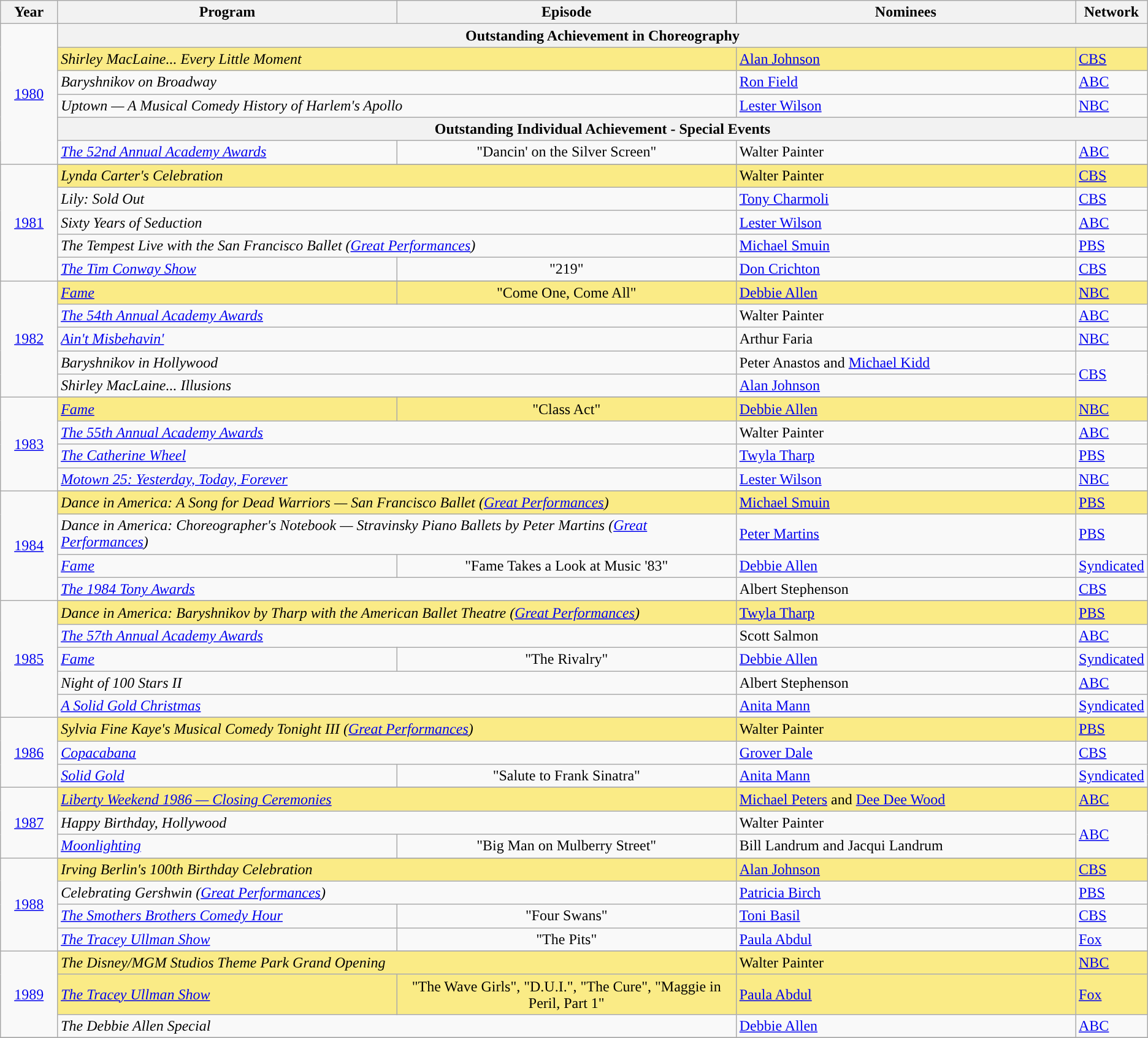<table class="wikitable">
<tr>
<th width="5%">Year</th>
<th width="30%">Program</th>
<th width="30%">Episode</th>
<th width="30%">Nominees</th>
<th width="5%">Network</th>
</tr>
<tr>
<td rowspan=6 style="text-align:center;"><a href='#'>1980</a></td>
<th colspan="4">Outstanding Achievement in Choreography</th>
</tr>
<tr style="background:#FAEB86">
<td colspan=2><em>Shirley MacLaine... Every Little Moment</em></td>
<td><a href='#'>Alan Johnson</a></td>
<td><a href='#'>CBS</a></td>
</tr>
<tr>
<td colspan=2><em>Baryshnikov on Broadway</em></td>
<td><a href='#'>Ron Field</a></td>
<td><a href='#'>ABC</a></td>
</tr>
<tr>
<td colspan=2><em>Uptown — A Musical Comedy History of Harlem's Apollo</em></td>
<td><a href='#'>Lester Wilson</a></td>
<td><a href='#'>NBC</a></td>
</tr>
<tr>
<th colspan="4">Outstanding Individual Achievement - Special Events</th>
</tr>
<tr>
<td><em><a href='#'>The 52nd Annual Academy Awards</a></em></td>
<td align=center>"Dancin' on the Silver Screen"</td>
<td>Walter Painter</td>
<td><a href='#'>ABC</a></td>
</tr>
<tr>
<td rowspan="6" style="text-align:center;"><a href='#'>1981</a><br></td>
</tr>
<tr style="background:#FAEB86">
<td colspan=2><em>Lynda Carter's Celebration</em></td>
<td>Walter Painter</td>
<td><a href='#'>CBS</a></td>
</tr>
<tr>
<td colspan=2><em>Lily: Sold Out</em></td>
<td><a href='#'>Tony Charmoli</a></td>
<td><a href='#'>CBS</a></td>
</tr>
<tr>
<td colspan=2><em>Sixty Years of Seduction</em></td>
<td><a href='#'>Lester Wilson</a></td>
<td><a href='#'>ABC</a></td>
</tr>
<tr>
<td colspan=2><em>The Tempest Live with the San Francisco Ballet (<a href='#'>Great Performances</a>)</em></td>
<td><a href='#'>Michael Smuin</a></td>
<td><a href='#'>PBS</a></td>
</tr>
<tr>
<td><em><a href='#'>The Tim Conway Show</a></em></td>
<td align=center>"219"</td>
<td><a href='#'>Don Crichton</a></td>
<td><a href='#'>CBS</a></td>
</tr>
<tr>
<td rowspan="6" style="text-align:center;"><a href='#'>1982</a><br></td>
</tr>
<tr style="background:#FAEB86">
<td><em><a href='#'>Fame</a></em></td>
<td align=center>"Come One, Come All"</td>
<td><a href='#'>Debbie Allen</a></td>
<td><a href='#'>NBC</a></td>
</tr>
<tr>
<td colspan=2><em><a href='#'>The 54th Annual Academy Awards</a></em></td>
<td>Walter Painter</td>
<td><a href='#'>ABC</a></td>
</tr>
<tr>
<td colspan=2><em><a href='#'>Ain't Misbehavin'</a></em></td>
<td>Arthur Faria</td>
<td><a href='#'>NBC</a></td>
</tr>
<tr>
<td colspan=2><em>Baryshnikov in Hollywood</em></td>
<td>Peter Anastos and <a href='#'>Michael Kidd</a></td>
<td rowspan=2><a href='#'>CBS</a></td>
</tr>
<tr>
<td colspan=2><em>Shirley MacLaine... Illusions</em></td>
<td><a href='#'>Alan Johnson</a></td>
</tr>
<tr>
<td rowspan="5" style="text-align:center;"><a href='#'>1983</a><br></td>
</tr>
<tr style="background:#FAEB86">
<td><em><a href='#'>Fame</a></em></td>
<td align=center>"Class Act"</td>
<td><a href='#'>Debbie Allen</a></td>
<td><a href='#'>NBC</a></td>
</tr>
<tr>
<td colspan=2><em><a href='#'>The 55th Annual Academy Awards</a></em></td>
<td>Walter Painter</td>
<td><a href='#'>ABC</a></td>
</tr>
<tr>
<td colspan=2><em><a href='#'>The Catherine Wheel</a></em></td>
<td><a href='#'>Twyla Tharp</a></td>
<td><a href='#'>PBS</a></td>
</tr>
<tr>
<td colspan=2><em><a href='#'>Motown 25: Yesterday, Today, Forever</a></em></td>
<td><a href='#'>Lester Wilson</a></td>
<td><a href='#'>NBC</a></td>
</tr>
<tr>
<td rowspan="5" style="text-align:center;"><a href='#'>1984</a><br></td>
</tr>
<tr style="background:#FAEB86">
<td colspan=2><em>Dance in America: A Song for Dead Warriors — San Francisco Ballet (<a href='#'>Great Performances</a>)</em></td>
<td><a href='#'>Michael Smuin</a></td>
<td><a href='#'>PBS</a></td>
</tr>
<tr>
<td colspan=2><em>Dance in America: Choreographer's Notebook — Stravinsky Piano Ballets by Peter Martins (<a href='#'>Great Performances</a>)</em></td>
<td><a href='#'>Peter Martins</a></td>
<td><a href='#'>PBS</a></td>
</tr>
<tr>
<td><em><a href='#'>Fame</a></em></td>
<td align=center>"Fame Takes a Look at Music '83"</td>
<td><a href='#'>Debbie Allen</a></td>
<td><a href='#'>Syndicated</a></td>
</tr>
<tr>
<td colspan=2><em><a href='#'>The 1984 Tony Awards</a></em></td>
<td>Albert Stephenson</td>
<td><a href='#'>CBS</a></td>
</tr>
<tr>
<td rowspan="6" style="text-align:center;"><a href='#'>1985</a><br></td>
</tr>
<tr style="background:#FAEB86">
<td colspan=2><em>Dance in America: Baryshnikov by Tharp with the American Ballet Theatre (<a href='#'>Great Performances</a>)</em></td>
<td><a href='#'>Twyla Tharp</a></td>
<td><a href='#'>PBS</a></td>
</tr>
<tr>
<td colspan=2><em><a href='#'>The 57th Annual Academy Awards</a></em></td>
<td>Scott Salmon</td>
<td><a href='#'>ABC</a></td>
</tr>
<tr>
<td><em><a href='#'>Fame</a></em></td>
<td align=center>"The Rivalry"</td>
<td><a href='#'>Debbie Allen</a></td>
<td><a href='#'>Syndicated</a></td>
</tr>
<tr>
<td colspan=2><em>Night of 100 Stars II</em></td>
<td>Albert Stephenson</td>
<td><a href='#'>ABC</a></td>
</tr>
<tr>
<td colspan=2><em><a href='#'>A Solid Gold Christmas</a></em></td>
<td><a href='#'>Anita Mann</a></td>
<td><a href='#'>Syndicated</a></td>
</tr>
<tr>
<td rowspan="4" style="text-align:center;"><a href='#'>1986</a><br></td>
</tr>
<tr style="background:#FAEB86">
<td colspan=2><em>Sylvia Fine Kaye's Musical Comedy Tonight III (<a href='#'>Great Performances</a>)</em></td>
<td>Walter Painter</td>
<td><a href='#'>PBS</a></td>
</tr>
<tr>
<td colspan=2><em><a href='#'>Copacabana</a></em></td>
<td><a href='#'>Grover Dale</a></td>
<td><a href='#'>CBS</a></td>
</tr>
<tr>
<td><em><a href='#'>Solid Gold</a></em></td>
<td align=center>"Salute to Frank Sinatra"</td>
<td><a href='#'>Anita Mann</a></td>
<td><a href='#'>Syndicated</a></td>
</tr>
<tr>
<td rowspan="4" style="text-align:center;"><a href='#'>1987</a><br></td>
</tr>
<tr style="background:#FAEB86">
<td colspan=2><em><a href='#'>Liberty Weekend 1986 — Closing Ceremonies</a></em></td>
<td><a href='#'>Michael Peters</a> and <a href='#'>Dee Dee Wood</a></td>
<td><a href='#'>ABC</a></td>
</tr>
<tr>
<td colspan=2><em>Happy Birthday, Hollywood</em></td>
<td>Walter Painter</td>
<td rowspan=2><a href='#'>ABC</a></td>
</tr>
<tr>
<td><em><a href='#'>Moonlighting</a></em></td>
<td align=center>"Big Man on Mulberry Street"</td>
<td>Bill Landrum and Jacqui Landrum</td>
</tr>
<tr>
<td rowspan="5" style="text-align:center;"><a href='#'>1988</a><br></td>
</tr>
<tr style="background:#FAEB86">
<td colspan=2><em>Irving Berlin's 100th Birthday Celebration</em></td>
<td><a href='#'>Alan Johnson</a></td>
<td><a href='#'>CBS</a></td>
</tr>
<tr>
<td colspan=2><em>Celebrating Gershwin (<a href='#'>Great Performances</a>)</em></td>
<td><a href='#'>Patricia Birch</a></td>
<td><a href='#'>PBS</a></td>
</tr>
<tr>
<td><em><a href='#'>The Smothers Brothers Comedy Hour</a></em></td>
<td align=center>"Four Swans"</td>
<td><a href='#'>Toni Basil</a></td>
<td><a href='#'>CBS</a></td>
</tr>
<tr>
<td><em><a href='#'>The Tracey Ullman Show</a></em></td>
<td align=center>"The Pits"</td>
<td><a href='#'>Paula Abdul</a></td>
<td><a href='#'>Fox</a></td>
</tr>
<tr>
<td rowspan="4" style="text-align:center;"><a href='#'>1989</a><br></td>
</tr>
<tr style="background:#FAEB86">
<td colspan=2><em>The Disney/MGM Studios Theme Park Grand Opening</em></td>
<td>Walter Painter</td>
<td><a href='#'>NBC</a></td>
</tr>
<tr style="background:#FAEB86">
<td><em><a href='#'>The Tracey Ullman Show</a></em></td>
<td align=center>"The Wave Girls", "D.U.I.", "The Cure", "Maggie in Peril, Part 1"</td>
<td><a href='#'>Paula Abdul</a></td>
<td><a href='#'>Fox</a></td>
</tr>
<tr>
<td colspan=2><em>The Debbie Allen Special</em></td>
<td><a href='#'>Debbie Allen</a></td>
<td><a href='#'>ABC</a></td>
</tr>
<tr>
</tr>
</table>
